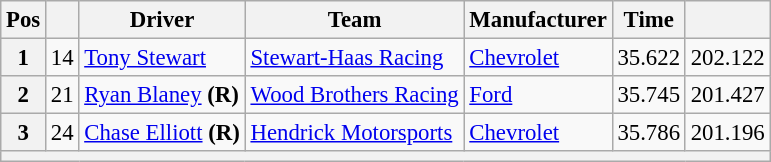<table class="wikitable" style="font-size:95%">
<tr>
<th>Pos</th>
<th></th>
<th>Driver</th>
<th>Team</th>
<th>Manufacturer</th>
<th>Time</th>
<th></th>
</tr>
<tr>
<th>1</th>
<td>14</td>
<td><a href='#'>Tony Stewart</a></td>
<td><a href='#'>Stewart-Haas Racing</a></td>
<td><a href='#'>Chevrolet</a></td>
<td>35.622</td>
<td>202.122</td>
</tr>
<tr>
<th>2</th>
<td>21</td>
<td><a href='#'>Ryan Blaney</a> <strong>(R)</strong></td>
<td><a href='#'>Wood Brothers Racing</a></td>
<td><a href='#'>Ford</a></td>
<td>35.745</td>
<td>201.427</td>
</tr>
<tr>
<th>3</th>
<td>24</td>
<td><a href='#'>Chase Elliott</a> <strong>(R)</strong></td>
<td><a href='#'>Hendrick Motorsports</a></td>
<td><a href='#'>Chevrolet</a></td>
<td>35.786</td>
<td>201.196</td>
</tr>
<tr>
<th colspan="7"></th>
</tr>
</table>
